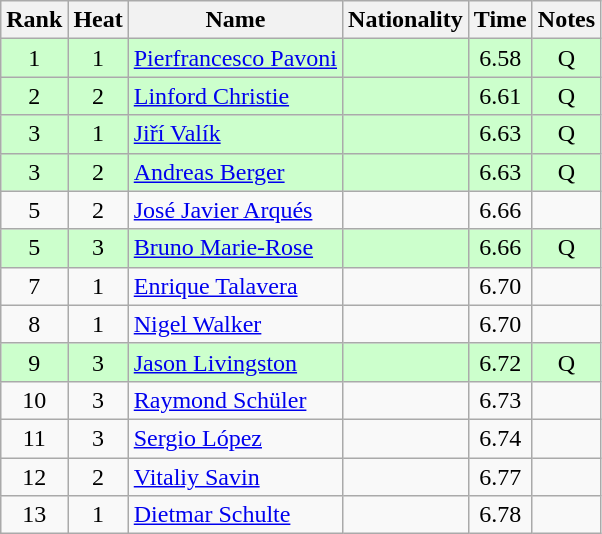<table class="wikitable sortable" style="text-align:center">
<tr>
<th>Rank</th>
<th>Heat</th>
<th>Name</th>
<th>Nationality</th>
<th>Time</th>
<th>Notes</th>
</tr>
<tr bgcolor=ccffcc>
<td>1</td>
<td>1</td>
<td align="left"><a href='#'>Pierfrancesco Pavoni</a></td>
<td align=left></td>
<td>6.58</td>
<td>Q</td>
</tr>
<tr bgcolor=ccffcc>
<td>2</td>
<td>2</td>
<td align="left"><a href='#'>Linford Christie</a></td>
<td align=left></td>
<td>6.61</td>
<td>Q</td>
</tr>
<tr bgcolor=ccffcc>
<td>3</td>
<td>1</td>
<td align="left"><a href='#'>Jiří Valík</a></td>
<td align=left></td>
<td>6.63</td>
<td>Q</td>
</tr>
<tr bgcolor=ccffcc>
<td>3</td>
<td>2</td>
<td align="left"><a href='#'>Andreas Berger</a></td>
<td align=left></td>
<td>6.63</td>
<td>Q</td>
</tr>
<tr>
<td>5</td>
<td>2</td>
<td align="left"><a href='#'>José Javier Arqués</a></td>
<td align=left></td>
<td>6.66</td>
<td></td>
</tr>
<tr bgcolor=ccffcc>
<td>5</td>
<td>3</td>
<td align="left"><a href='#'>Bruno Marie-Rose</a></td>
<td align=left></td>
<td>6.66</td>
<td>Q</td>
</tr>
<tr>
<td>7</td>
<td>1</td>
<td align="left"><a href='#'>Enrique Talavera</a></td>
<td align=left></td>
<td>6.70</td>
<td></td>
</tr>
<tr>
<td>8</td>
<td>1</td>
<td align="left"><a href='#'>Nigel Walker</a></td>
<td align=left></td>
<td>6.70</td>
<td></td>
</tr>
<tr bgcolor=ccffcc>
<td>9</td>
<td>3</td>
<td align="left"><a href='#'>Jason Livingston</a></td>
<td align=left></td>
<td>6.72</td>
<td>Q</td>
</tr>
<tr>
<td>10</td>
<td>3</td>
<td align="left"><a href='#'>Raymond Schüler</a></td>
<td align=left></td>
<td>6.73</td>
<td></td>
</tr>
<tr>
<td>11</td>
<td>3</td>
<td align="left"><a href='#'>Sergio López</a></td>
<td align=left></td>
<td>6.74</td>
<td></td>
</tr>
<tr>
<td>12</td>
<td>2</td>
<td align="left"><a href='#'>Vitaliy Savin</a></td>
<td align=left></td>
<td>6.77</td>
<td></td>
</tr>
<tr>
<td>13</td>
<td>1</td>
<td align="left"><a href='#'>Dietmar Schulte</a></td>
<td align=left></td>
<td>6.78</td>
<td></td>
</tr>
</table>
